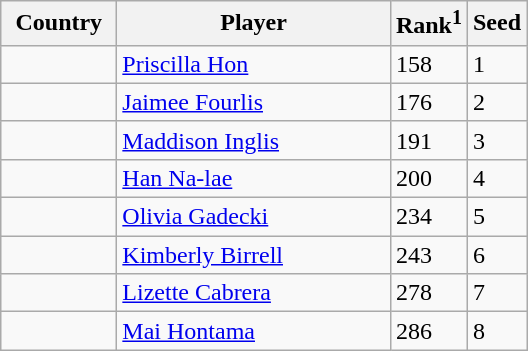<table class="sortable wikitable">
<tr>
<th width="70">Country</th>
<th width="175">Player</th>
<th>Rank<sup>1</sup></th>
<th>Seed</th>
</tr>
<tr>
<td></td>
<td><a href='#'>Priscilla Hon</a></td>
<td>158</td>
<td>1</td>
</tr>
<tr>
<td></td>
<td><a href='#'>Jaimee Fourlis</a></td>
<td>176</td>
<td>2</td>
</tr>
<tr>
<td></td>
<td><a href='#'>Maddison Inglis</a></td>
<td>191</td>
<td>3</td>
</tr>
<tr>
<td></td>
<td><a href='#'>Han Na-lae</a></td>
<td>200</td>
<td>4</td>
</tr>
<tr>
<td></td>
<td><a href='#'>Olivia Gadecki</a></td>
<td>234</td>
<td>5</td>
</tr>
<tr>
<td></td>
<td><a href='#'>Kimberly Birrell</a></td>
<td>243</td>
<td>6</td>
</tr>
<tr>
<td></td>
<td><a href='#'>Lizette Cabrera</a></td>
<td>278</td>
<td>7</td>
</tr>
<tr>
<td></td>
<td><a href='#'>Mai Hontama</a></td>
<td>286</td>
<td>8</td>
</tr>
</table>
